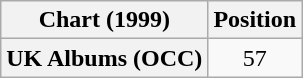<table class="wikitable plainrowheaders" style="text-align:center">
<tr>
<th scope="col">Chart (1999)</th>
<th scope="col">Position</th>
</tr>
<tr>
<th scope="row">UK Albums (OCC)</th>
<td>57</td>
</tr>
</table>
